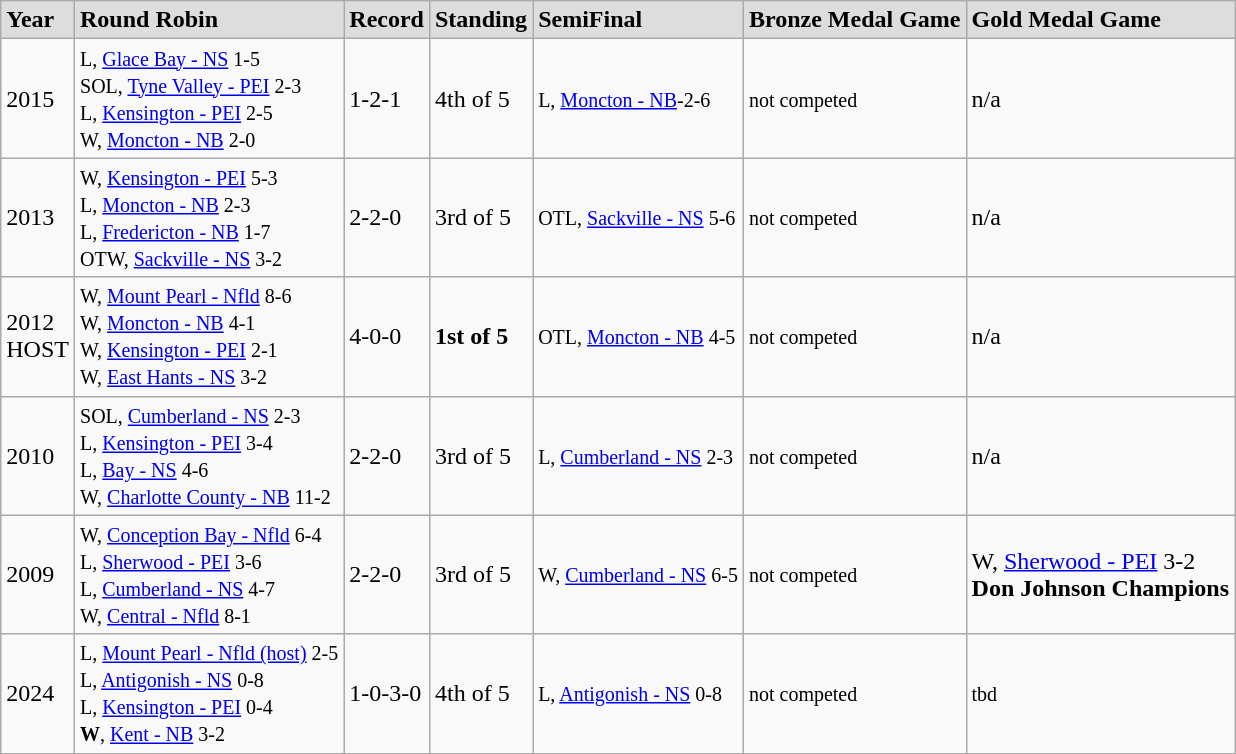<table class="wikitable">
<tr style="font-weight:bold; background-color:#dddddd;" |>
<td>Year</td>
<td>Round Robin</td>
<td>Record</td>
<td>Standing</td>
<td>SemiFinal</td>
<td>Bronze Medal Game</td>
<td>Gold Medal Game</td>
</tr>
<tr>
<td>2015</td>
<td><small>L, <a href='#'>Glace Bay - NS</a> 1-5<br>SOL, <a href='#'>Tyne Valley - PEI</a> 2-3<br>L, <a href='#'>Kensington - PEI</a> 2-5<br>W, <a href='#'>Moncton - NB</a> 2-0</small></td>
<td>1-2-1</td>
<td>4th of 5</td>
<td><small>L, <a href='#'>Moncton - NB</a>-2-6</small></td>
<td><small>not competed</small></td>
<td>n/a</td>
</tr>
<tr>
<td>2013</td>
<td><small>W, <a href='#'>Kensington - PEI</a> 5-3<br>L, <a href='#'>Moncton - NB</a> 2-3<br>L, <a href='#'>Fredericton - NB</a> 1-7<br>OTW, <a href='#'>Sackville - NS</a> 3-2</small></td>
<td>2-2-0</td>
<td>3rd of 5</td>
<td><small>OTL, <a href='#'>Sackville - NS</a> 5-6</small></td>
<td><small>not competed</small></td>
<td>n/a</td>
</tr>
<tr>
<td>2012<br>HOST</td>
<td><small>W, <a href='#'>Mount Pearl - Nfld</a> 8-6<br>W, <a href='#'>Moncton - NB</a> 4-1<br>W, <a href='#'>Kensington - PEI</a> 2-1<br>W, <a href='#'>East Hants - NS</a> 3-2</small></td>
<td>4-0-0</td>
<td><strong>1st of 5</strong></td>
<td><small>OTL, <a href='#'>Moncton - NB</a> 4-5</small></td>
<td><small>not competed</small></td>
<td>n/a</td>
</tr>
<tr>
<td>2010</td>
<td><small>SOL, <a href='#'>Cumberland - NS</a> 2-3<br>L, <a href='#'>Kensington - PEI</a> 3-4<br>L, <a href='#'>Bay - NS</a> 4-6<br>W, <a href='#'>Charlotte County - NB</a> 11-2</small></td>
<td>2-2-0</td>
<td>3rd of 5</td>
<td><small>L, <a href='#'>Cumberland - NS</a> 2-3</small></td>
<td><small>not competed</small></td>
<td>n/a</td>
</tr>
<tr>
<td>2009</td>
<td><small>W, <a href='#'>Conception Bay - Nfld</a> 6-4<br>L, <a href='#'>Sherwood - PEI</a> 3-6<br>L, <a href='#'>Cumberland - NS</a> 4-7<br>W, <a href='#'>Central - Nfld</a> 8-1</small></td>
<td>2-2-0</td>
<td>3rd of 5</td>
<td><small>W, <a href='#'>Cumberland - NS</a> 6-5</small></td>
<td><small>not competed</small></td>
<td>W, <a href='#'>Sherwood - PEI</a> 3-2<br><strong>Don Johnson Champions</strong></td>
</tr>
<tr>
<td>2024</td>
<td><small>L, <a href='#'>Mount Pearl - Nfld (host)</a> 2-5<br>L, <a href='#'>Antigonish - NS</a> 0-8<br>L, <a href='#'>Kensington - PEI</a> 0-4<br><strong>W</strong>, <a href='#'>Kent - NB</a> 3-2</small></td>
<td>1-0-3-0</td>
<td>4th of 5</td>
<td><small>L, <a href='#'>Antigonish - NS</a> 0-8</small></td>
<td><small>not competed</small></td>
<td><small>tbd</small></td>
</tr>
</table>
